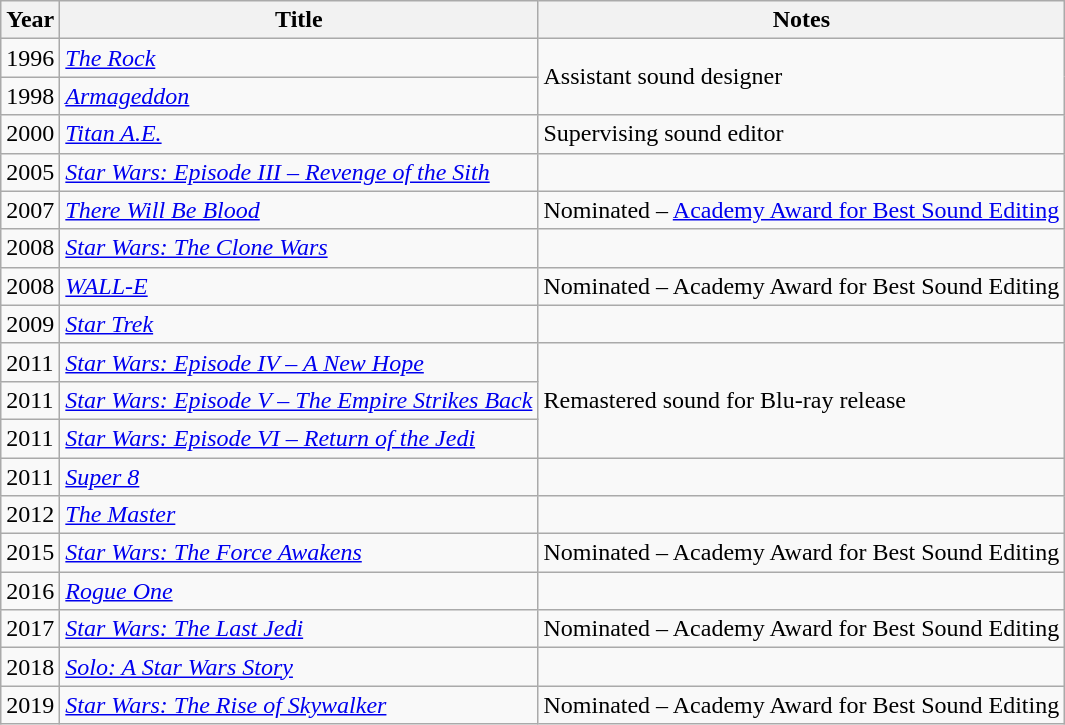<table class = "wikitable sortable">
<tr>
<th>Year</th>
<th>Title</th>
<th>Notes</th>
</tr>
<tr>
<td>1996</td>
<td><em><a href='#'>The Rock</a></em></td>
<td rowspan="2">Assistant sound designer</td>
</tr>
<tr>
<td>1998</td>
<td><em><a href='#'>Armageddon</a></em></td>
</tr>
<tr>
<td>2000</td>
<td><em><a href='#'>Titan A.E.</a></em></td>
<td>Supervising sound editor</td>
</tr>
<tr>
<td>2005</td>
<td><em><a href='#'>Star Wars: Episode III – Revenge of the Sith</a></em></td>
<td></td>
</tr>
<tr>
<td>2007</td>
<td><em><a href='#'>There Will Be Blood</a></em></td>
<td>Nominated – <a href='#'>Academy Award for Best Sound Editing</a></td>
</tr>
<tr>
<td>2008</td>
<td><em><a href='#'>Star Wars: The Clone Wars</a></em></td>
<td></td>
</tr>
<tr>
<td>2008</td>
<td><em><a href='#'>WALL-E</a></em></td>
<td>Nominated – Academy Award for Best Sound Editing</td>
</tr>
<tr>
<td>2009</td>
<td><em><a href='#'>Star Trek</a></em></td>
<td></td>
</tr>
<tr>
<td>2011</td>
<td><em><a href='#'>Star Wars: Episode IV – A New Hope</a></em></td>
<td rowspan="3">Remastered sound for Blu-ray release</td>
</tr>
<tr>
<td>2011</td>
<td><em><a href='#'>Star Wars: Episode V – The Empire Strikes Back</a></em></td>
</tr>
<tr>
<td>2011</td>
<td><em><a href='#'>Star Wars: Episode VI – Return of the Jedi</a></em></td>
</tr>
<tr>
<td>2011</td>
<td><em><a href='#'>Super 8</a></em></td>
<td></td>
</tr>
<tr>
<td>2012</td>
<td><em><a href='#'>The Master</a></em></td>
<td></td>
</tr>
<tr>
<td>2015</td>
<td><em><a href='#'>Star Wars: The Force Awakens</a></em></td>
<td>Nominated – Academy Award for Best Sound Editing</td>
</tr>
<tr>
<td>2016</td>
<td><em><a href='#'>Rogue One</a></em></td>
<td></td>
</tr>
<tr>
<td>2017</td>
<td><em><a href='#'>Star Wars: The Last Jedi</a></em></td>
<td>Nominated – Academy Award for Best Sound Editing</td>
</tr>
<tr>
<td>2018</td>
<td><em><a href='#'>Solo: A Star Wars Story</a></em></td>
<td></td>
</tr>
<tr>
<td>2019</td>
<td><em><a href='#'>Star Wars: The Rise of Skywalker</a></em></td>
<td>Nominated – Academy Award for Best Sound Editing</td>
</tr>
</table>
